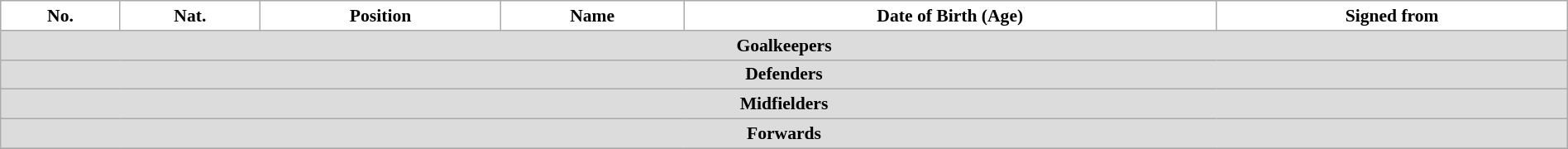<table class="wikitable" style="text-align:center; font-size:90%; width:100%">
<tr>
<th style="background:white; color:black; text-align:center;">No.</th>
<th style="background:white; color:black; text-align:center;">Nat.</th>
<th style="background:white; color:black; text-align:center;">Position</th>
<th style="background:white; color:black; text-align:center;">Name</th>
<th style="background:white; color:black; text-align:center;">Date of Birth (Age)</th>
<th style="background:white; color:black; text-align:center;">Signed from</th>
</tr>
<tr>
<th colspan=10 style="background:#DCDCDC; text-align:center;">Goalkeepers</th>
</tr>
<tr>
<th colspan=10 style="background:#DCDCDC; text-align:center;">Defenders</th>
</tr>
<tr>
<th colspan=10 style="background:#DCDCDC; text-align:center;">Midfielders</th>
</tr>
<tr>
<th colspan=10 style="background:#DCDCDC; text-align:center;">Forwards</th>
</tr>
<tr>
</tr>
</table>
